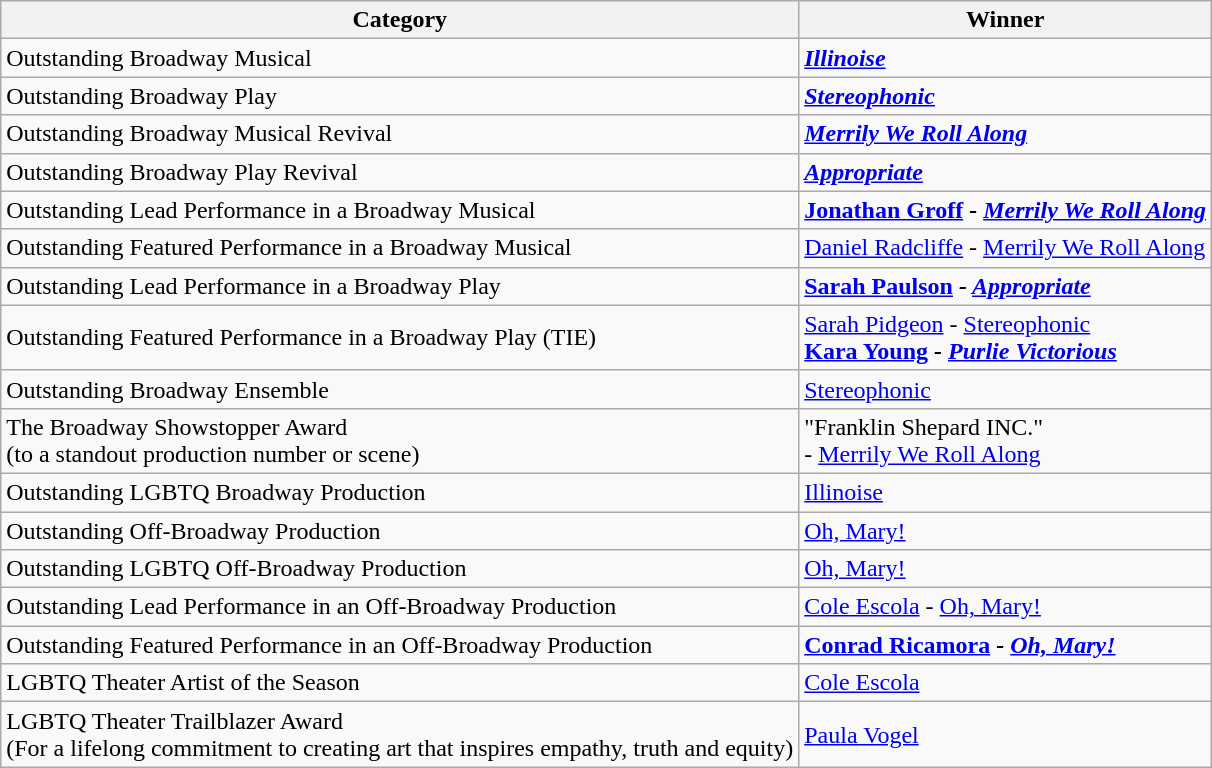<table class="wikitable">
<tr>
<th>Category</th>
<th>Winner</th>
</tr>
<tr>
<td>Outstanding Broadway Musical</td>
<td><strong><em><a href='#'>Illinoise</a></em></strong></td>
</tr>
<tr>
<td>Outstanding Broadway Play</td>
<td><a href='#'><strong><em>Stereophonic</em></strong></a></td>
</tr>
<tr>
<td>Outstanding Broadway Musical Revival</td>
<td><a href='#'><strong><em>Merrily We Roll Along</em></strong></a></td>
</tr>
<tr>
<td>Outstanding Broadway Play Revival</td>
<td><a href='#'><strong><em>Appropriate</em></strong></a></td>
</tr>
<tr>
<td>Outstanding Lead Performance in a Broadway Musical</td>
<td><strong><a href='#'>Jonathan Groff</a> <em>- <a href='#'>Merrily We Roll Along</a><strong><em></td>
</tr>
<tr>
<td>Outstanding Featured Performance in a Broadway Musical</td>
<td></strong><a href='#'>Daniel Radcliffe</a> </em>- <a href='#'>Merrily We Roll Along</a></em></strong></td>
</tr>
<tr>
<td>Outstanding Lead Performance in a Broadway Play</td>
<td><strong><a href='#'>Sarah Paulson</a> <em>- <a href='#'>Appropriate</a><strong><em></td>
</tr>
<tr>
<td>Outstanding Featured Performance in a Broadway Play </strong>(TIE)<strong></td>
<td></strong><a href='#'>Sarah Pidgeon</a> </em>- <a href='#'>Stereophonic</a></em></strong><br><strong><a href='#'>Kara Young</a> <em>- <a href='#'>Purlie Victorious</a><strong><em></td>
</tr>
<tr>
<td>Outstanding Broadway Ensemble</td>
<td><a href='#'></em></strong>Stereophonic<strong><em></a></td>
</tr>
<tr>
<td>The Broadway Showstopper Award<br></em>(to a standout production number or scene)<em></td>
<td></strong>"Franklin Shepard INC."<strong><br></em></strong>- <a href='#'>Merrily We Roll Along</a><strong><em></td>
</tr>
<tr>
<td>Outstanding LGBTQ Broadway Production</td>
<td></em></strong><a href='#'>Illinoise</a><strong><em></td>
</tr>
<tr>
<td>Outstanding Off-Broadway Production</td>
<td></em></strong><a href='#'>Oh, Mary!</a><strong><em></td>
</tr>
<tr>
<td>Outstanding LGBTQ Off-Broadway Production</td>
<td></em></strong><a href='#'>Oh, Mary!</a><strong><em></td>
</tr>
<tr>
<td>Outstanding Lead Performance in an Off-Broadway Production</td>
<td></strong><a href='#'>Cole Escola</a> </em>- <a href='#'>Oh, Mary!</a></em></strong></td>
</tr>
<tr>
<td>Outstanding Featured Performance in an Off-Broadway Production</td>
<td><strong><a href='#'>Conrad Ricamora</a> <em>- <a href='#'>Oh, Mary!</a><strong><em></td>
</tr>
<tr>
<td>LGBTQ Theater Artist of the Season</td>
<td></em></strong><a href='#'>Cole Escola</a><strong><em></td>
</tr>
<tr>
<td>LGBTQ Theater Trailblazer Award<br></em>(For a lifelong commitment to creating art that inspires empathy, truth and equity)<em></td>
<td></strong><a href='#'>Paula Vogel</a><strong></td>
</tr>
</table>
